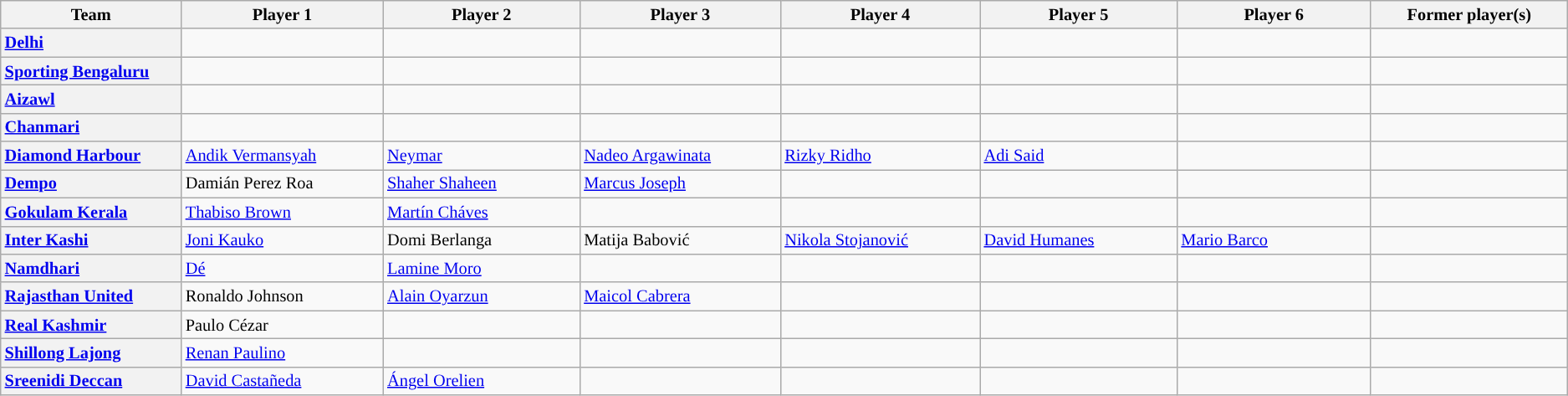<table class="wikitable" style="text-align: left; font-size:85%">
<tr>
<th scope=col style="width:160px;">Team</th>
<th scope=col style="width:180px;">Player 1</th>
<th scope=col style="width:180px;">Player 2</th>
<th scope=col style="width:180px;">Player 3</th>
<th scope=col style="width:180px;">Player 4</th>
<th scope=col style="width:180px;">Player 5</th>
<th scope=col style="width:180px;">Player 6</th>
<th scope=col style="width:180px;">Former player(s)</th>
</tr>
<tr>
<th scope=row style="text-align: left;"><a href='#'>Delhi</a></th>
<td></td>
<td></td>
<td></td>
<td></td>
<td></td>
<td></td>
<td></td>
</tr>
<tr>
<th scope=row style="text-align: left;"><a href='#'>Sporting Bengaluru</a></th>
<td></td>
<td></td>
<td></td>
<td></td>
<td></td>
<td></td>
<td></td>
</tr>
<tr>
<th scope=row style="text-align: left;"><a href='#'>Aizawl</a></th>
<td></td>
<td></td>
<td></td>
<td></td>
<td></td>
<td></td>
<td></td>
</tr>
<tr>
<th scope=row style="text-align: left;"><a href='#'>Chanmari</a></th>
<td></td>
<td></td>
<td></td>
<td></td>
<td></td>
<td></td>
<td></td>
</tr>
<tr>
<th scope=row style="text-align: left;"><a href='#'>Diamond Harbour</a></th>
<td> <a href='#'>Andik Vermansyah</a></td>
<td> <a href='#'>Neymar</a></td>
<td> <a href='#'>Nadeo Argawinata</a></td>
<td> <a href='#'>Rizky Ridho</a></td>
<td> <a href='#'>Adi Said</a></td>
<td></td>
<td></td>
</tr>
<tr>
<th scope=row style="text-align: left;"><a href='#'>Dempo</a></th>
<td> Damián Perez Roa</td>
<td> <a href='#'>Shaher Shaheen</a></td>
<td> <a href='#'>Marcus Joseph</a></td>
<td></td>
<td></td>
<td></td>
<td></td>
</tr>
<tr>
<th scope=row style="text-align: left;"><a href='#'>Gokulam Kerala</a></th>
<td> <a href='#'>Thabiso Brown</a></td>
<td> <a href='#'>Martín Cháves</a></td>
<td></td>
<td></td>
<td></td>
<td></td>
<td></td>
</tr>
<tr>
<th scope=row style="text-align: left;"><a href='#'>Inter Kashi</a></th>
<td> <a href='#'>Joni Kauko</a></td>
<td> Domi Berlanga</td>
<td> Matija Babović</td>
<td> <a href='#'>Nikola Stojanović</a></td>
<td> <a href='#'>David Humanes</a></td>
<td> <a href='#'>Mario Barco</a></td>
<td></td>
</tr>
<tr>
<th scope="row" style="text-align: left;"><a href='#'>Namdhari</a></th>
<td> <a href='#'>Dé</a></td>
<td> <a href='#'>Lamine Moro</a></td>
<td></td>
<td></td>
<td></td>
<td></td>
<td></td>
</tr>
<tr>
<th scope=row style="text-align: left;"><a href='#'>Rajasthan United</a></th>
<td> Ronaldo Johnson</td>
<td> <a href='#'>Alain Oyarzun</a></td>
<td> <a href='#'>Maicol Cabrera</a></td>
<td></td>
<td></td>
<td></td>
<td></td>
</tr>
<tr>
<th scope=row style="text-align: left;"><a href='#'>Real Kashmir</a></th>
<td> Paulo Cézar</td>
<td></td>
<td></td>
<td></td>
<td></td>
<td></td>
<td></td>
</tr>
<tr>
<th scope=row style="text-align: left;"><a href='#'>Shillong Lajong</a></th>
<td> <a href='#'>Renan Paulino</a></td>
<td></td>
<td></td>
<td></td>
<td></td>
<td></td>
<td></td>
</tr>
<tr>
<th scope=row style="text-align: left;"><a href='#'>Sreenidi Deccan</a></th>
<td> <a href='#'>David Castañeda</a></td>
<td> <a href='#'>Ángel Orelien</a></td>
<td></td>
<td></td>
<td></td>
<td></td>
<td></td>
</tr>
</table>
